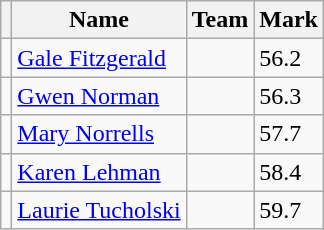<table class=wikitable>
<tr>
<th></th>
<th>Name</th>
<th>Team</th>
<th>Mark</th>
</tr>
<tr>
<td></td>
<td><a href='#'>Gale Fitzgerald</a></td>
<td></td>
<td>56.2</td>
</tr>
<tr>
<td></td>
<td><a href='#'>Gwen Norman</a></td>
<td></td>
<td>56.3</td>
</tr>
<tr>
<td></td>
<td><a href='#'>Mary Norrells</a></td>
<td></td>
<td>57.7</td>
</tr>
<tr>
<td></td>
<td><a href='#'>Karen Lehman</a></td>
<td></td>
<td>58.4</td>
</tr>
<tr>
<td></td>
<td><a href='#'>Laurie Tucholski</a></td>
<td></td>
<td>59.7</td>
</tr>
</table>
